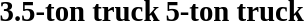<table>
<tr>
<th><big>3.5-ton truck</big></th>
<th><big>5-ton truck</big></th>
</tr>
<tr>
<td></td>
<td></td>
</tr>
</table>
